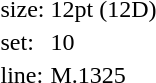<table style="margin-left:40px;">
<tr>
<td>size:</td>
<td>12pt (12D)</td>
</tr>
<tr>
<td>set:</td>
<td>10</td>
</tr>
<tr>
<td>line:</td>
<td>M.1325</td>
</tr>
</table>
